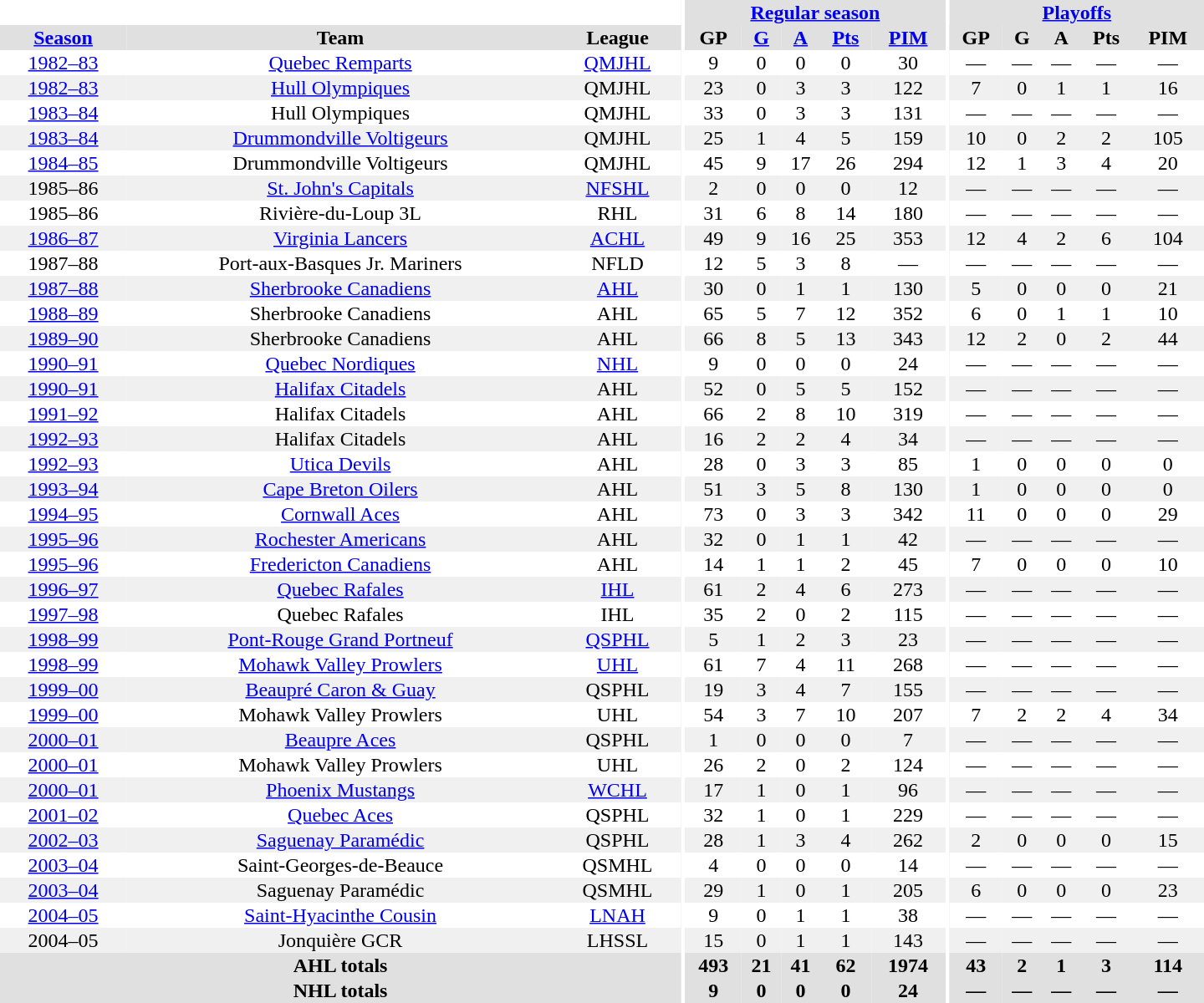<table border="0" cellpadding="1" cellspacing="0" style="text-align:center; width:60em">
<tr bgcolor="#e0e0e0">
<th colspan="3" bgcolor="#ffffff"></th>
<th rowspan="100" bgcolor="#ffffff"></th>
<th colspan="5"><a href='#'>Regular season</a></th>
<th rowspan="100" bgcolor="#ffffff"></th>
<th colspan="5"><a href='#'>Playoffs</a></th>
</tr>
<tr bgcolor="#e0e0e0">
<th><a href='#'>Season</a></th>
<th>Team</th>
<th>League</th>
<th>GP</th>
<th><a href='#'>G</a></th>
<th><a href='#'>A</a></th>
<th><a href='#'>Pts</a></th>
<th><a href='#'>PIM</a></th>
<th>GP</th>
<th>G</th>
<th>A</th>
<th>Pts</th>
<th>PIM</th>
</tr>
<tr>
<td><a href='#'>1982–83</a></td>
<td><a href='#'>Quebec Remparts</a></td>
<td><a href='#'>QMJHL</a></td>
<td>9</td>
<td>0</td>
<td>0</td>
<td>0</td>
<td>30</td>
<td>—</td>
<td>—</td>
<td>—</td>
<td>—</td>
<td>—</td>
</tr>
<tr bgcolor="#f0f0f0">
<td><a href='#'>1982–83</a></td>
<td><a href='#'>Hull Olympiques</a></td>
<td>QMJHL</td>
<td>23</td>
<td>0</td>
<td>3</td>
<td>3</td>
<td>122</td>
<td>7</td>
<td>0</td>
<td>1</td>
<td>1</td>
<td>16</td>
</tr>
<tr>
<td><a href='#'>1983–84</a></td>
<td>Hull Olympiques</td>
<td>QMJHL</td>
<td>33</td>
<td>0</td>
<td>3</td>
<td>3</td>
<td>131</td>
<td>—</td>
<td>—</td>
<td>—</td>
<td>—</td>
<td>—</td>
</tr>
<tr bgcolor="#f0f0f0">
<td><a href='#'>1983–84</a></td>
<td><a href='#'>Drummondville Voltigeurs</a></td>
<td>QMJHL</td>
<td>25</td>
<td>1</td>
<td>4</td>
<td>5</td>
<td>159</td>
<td>10</td>
<td>0</td>
<td>2</td>
<td>2</td>
<td>105</td>
</tr>
<tr>
<td><a href='#'>1984–85</a></td>
<td>Drummondville Voltigeurs</td>
<td>QMJHL</td>
<td>45</td>
<td>9</td>
<td>17</td>
<td>26</td>
<td>294</td>
<td>12</td>
<td>1</td>
<td>3</td>
<td>4</td>
<td>20</td>
</tr>
<tr bgcolor="#f0f0f0">
<td>1985–86</td>
<td><a href='#'>St. John's Capitals</a></td>
<td><a href='#'>NFSHL</a></td>
<td>2</td>
<td>0</td>
<td>0</td>
<td>0</td>
<td>12</td>
<td>—</td>
<td>—</td>
<td>—</td>
<td>—</td>
<td>—</td>
</tr>
<tr>
<td>1985–86</td>
<td>Rivière-du-Loup 3L</td>
<td>RHL</td>
<td>31</td>
<td>6</td>
<td>8</td>
<td>14</td>
<td>180</td>
<td>—</td>
<td>—</td>
<td>—</td>
<td>—</td>
<td>—</td>
</tr>
<tr bgcolor="#f0f0f0">
<td><a href='#'>1986–87</a></td>
<td><a href='#'>Virginia Lancers</a></td>
<td><a href='#'>ACHL</a></td>
<td>49</td>
<td>9</td>
<td>16</td>
<td>25</td>
<td>353</td>
<td>12</td>
<td>4</td>
<td>2</td>
<td>6</td>
<td>104</td>
</tr>
<tr>
<td>1987–88</td>
<td>Port-aux-Basques Jr. Mariners</td>
<td>NFLD</td>
<td>12</td>
<td>5</td>
<td>3</td>
<td>8</td>
<td>—</td>
<td>—</td>
<td>—</td>
<td>—</td>
<td>—</td>
<td>—</td>
</tr>
<tr bgcolor="#f0f0f0">
<td><a href='#'>1987–88</a></td>
<td><a href='#'>Sherbrooke Canadiens</a></td>
<td><a href='#'>AHL</a></td>
<td>30</td>
<td>0</td>
<td>1</td>
<td>1</td>
<td>130</td>
<td>5</td>
<td>0</td>
<td>0</td>
<td>0</td>
<td>21</td>
</tr>
<tr>
<td><a href='#'>1988–89</a></td>
<td>Sherbrooke Canadiens</td>
<td>AHL</td>
<td>65</td>
<td>5</td>
<td>7</td>
<td>12</td>
<td>352</td>
<td>6</td>
<td>0</td>
<td>1</td>
<td>1</td>
<td>10</td>
</tr>
<tr bgcolor="#f0f0f0">
<td><a href='#'>1989–90</a></td>
<td>Sherbrooke Canadiens</td>
<td>AHL</td>
<td>66</td>
<td>8</td>
<td>5</td>
<td>13</td>
<td>343</td>
<td>12</td>
<td>2</td>
<td>0</td>
<td>2</td>
<td>44</td>
</tr>
<tr>
<td><a href='#'>1990–91</a></td>
<td><a href='#'>Quebec Nordiques</a></td>
<td><a href='#'>NHL</a></td>
<td>9</td>
<td>0</td>
<td>0</td>
<td>0</td>
<td>24</td>
<td>—</td>
<td>—</td>
<td>—</td>
<td>—</td>
<td>—</td>
</tr>
<tr bgcolor="#f0f0f0">
<td><a href='#'>1990–91</a></td>
<td><a href='#'>Halifax Citadels</a></td>
<td>AHL</td>
<td>52</td>
<td>0</td>
<td>5</td>
<td>5</td>
<td>152</td>
<td>—</td>
<td>—</td>
<td>—</td>
<td>—</td>
<td>—</td>
</tr>
<tr>
<td><a href='#'>1991–92</a></td>
<td>Halifax Citadels</td>
<td>AHL</td>
<td>66</td>
<td>2</td>
<td>8</td>
<td>10</td>
<td>319</td>
<td>—</td>
<td>—</td>
<td>—</td>
<td>—</td>
<td>—</td>
</tr>
<tr bgcolor="#f0f0f0">
<td><a href='#'>1992–93</a></td>
<td>Halifax Citadels</td>
<td>AHL</td>
<td>16</td>
<td>2</td>
<td>2</td>
<td>4</td>
<td>34</td>
<td>—</td>
<td>—</td>
<td>—</td>
<td>—</td>
<td>—</td>
</tr>
<tr>
<td><a href='#'>1992–93</a></td>
<td><a href='#'>Utica Devils</a></td>
<td>AHL</td>
<td>28</td>
<td>0</td>
<td>3</td>
<td>3</td>
<td>85</td>
<td>1</td>
<td>0</td>
<td>0</td>
<td>0</td>
<td>0</td>
</tr>
<tr bgcolor="#f0f0f0">
<td><a href='#'>1993–94</a></td>
<td><a href='#'>Cape Breton Oilers</a></td>
<td>AHL</td>
<td>51</td>
<td>3</td>
<td>5</td>
<td>8</td>
<td>130</td>
<td>1</td>
<td>0</td>
<td>0</td>
<td>0</td>
<td>0</td>
</tr>
<tr>
<td><a href='#'>1994–95</a></td>
<td><a href='#'>Cornwall Aces</a></td>
<td>AHL</td>
<td>73</td>
<td>0</td>
<td>3</td>
<td>3</td>
<td>342</td>
<td>11</td>
<td>0</td>
<td>0</td>
<td>0</td>
<td>29</td>
</tr>
<tr bgcolor="#f0f0f0">
<td><a href='#'>1995–96</a></td>
<td><a href='#'>Rochester Americans</a></td>
<td>AHL</td>
<td>32</td>
<td>0</td>
<td>1</td>
<td>1</td>
<td>42</td>
<td>—</td>
<td>—</td>
<td>—</td>
<td>—</td>
<td>—</td>
</tr>
<tr>
<td><a href='#'>1995–96</a></td>
<td><a href='#'>Fredericton Canadiens</a></td>
<td>AHL</td>
<td>14</td>
<td>1</td>
<td>1</td>
<td>2</td>
<td>45</td>
<td>7</td>
<td>0</td>
<td>0</td>
<td>0</td>
<td>10</td>
</tr>
<tr bgcolor="#f0f0f0">
<td><a href='#'>1996–97</a></td>
<td><a href='#'>Quebec Rafales</a></td>
<td><a href='#'>IHL</a></td>
<td>61</td>
<td>2</td>
<td>4</td>
<td>6</td>
<td>273</td>
<td>—</td>
<td>—</td>
<td>—</td>
<td>—</td>
<td>—</td>
</tr>
<tr>
<td><a href='#'>1997–98</a></td>
<td>Quebec Rafales</td>
<td>IHL</td>
<td>35</td>
<td>2</td>
<td>0</td>
<td>2</td>
<td>115</td>
<td>—</td>
<td>—</td>
<td>—</td>
<td>—</td>
<td>—</td>
</tr>
<tr bgcolor="#f0f0f0">
<td><a href='#'>1998–99</a></td>
<td><a href='#'>Pont-Rouge Grand Portneuf</a></td>
<td><a href='#'>QSPHL</a></td>
<td>5</td>
<td>1</td>
<td>2</td>
<td>3</td>
<td>23</td>
<td>—</td>
<td>—</td>
<td>—</td>
<td>—</td>
<td>—</td>
</tr>
<tr>
<td><a href='#'>1998–99</a></td>
<td><a href='#'>Mohawk Valley Prowlers</a></td>
<td><a href='#'>UHL</a></td>
<td>61</td>
<td>7</td>
<td>4</td>
<td>11</td>
<td>268</td>
<td>—</td>
<td>—</td>
<td>—</td>
<td>—</td>
<td>—</td>
</tr>
<tr bgcolor="#f0f0f0">
<td><a href='#'>1999–00</a></td>
<td><a href='#'>Beaupré Caron & Guay</a></td>
<td>QSPHL</td>
<td>19</td>
<td>3</td>
<td>4</td>
<td>7</td>
<td>155</td>
<td>—</td>
<td>—</td>
<td>—</td>
<td>—</td>
<td>—</td>
</tr>
<tr>
<td><a href='#'>1999–00</a></td>
<td>Mohawk Valley Prowlers</td>
<td>UHL</td>
<td>54</td>
<td>3</td>
<td>7</td>
<td>10</td>
<td>207</td>
<td>7</td>
<td>2</td>
<td>2</td>
<td>4</td>
<td>34</td>
</tr>
<tr bgcolor="#f0f0f0">
<td><a href='#'>2000–01</a></td>
<td><a href='#'>Beaupre Aces</a></td>
<td>QSPHL</td>
<td>1</td>
<td>0</td>
<td>0</td>
<td>0</td>
<td>7</td>
<td>—</td>
<td>—</td>
<td>—</td>
<td>—</td>
<td>—</td>
</tr>
<tr>
<td><a href='#'>2000–01</a></td>
<td>Mohawk Valley Prowlers</td>
<td>UHL</td>
<td>26</td>
<td>2</td>
<td>0</td>
<td>2</td>
<td>124</td>
<td>—</td>
<td>—</td>
<td>—</td>
<td>—</td>
<td>—</td>
</tr>
<tr bgcolor="#f0f0f0">
<td><a href='#'>2000–01</a></td>
<td><a href='#'>Phoenix Mustangs</a></td>
<td><a href='#'>WCHL</a></td>
<td>17</td>
<td>1</td>
<td>0</td>
<td>1</td>
<td>96</td>
<td>—</td>
<td>—</td>
<td>—</td>
<td>—</td>
<td>—</td>
</tr>
<tr>
<td><a href='#'>2001–02</a></td>
<td><a href='#'>Quebec Aces</a></td>
<td>QSPHL</td>
<td>32</td>
<td>1</td>
<td>0</td>
<td>1</td>
<td>229</td>
<td>—</td>
<td>—</td>
<td>—</td>
<td>—</td>
<td>—</td>
</tr>
<tr bgcolor="#f0f0f0">
<td><a href='#'>2002–03</a></td>
<td><a href='#'>Saguenay Paramédic</a></td>
<td>QSPHL</td>
<td>28</td>
<td>1</td>
<td>3</td>
<td>4</td>
<td>262</td>
<td>2</td>
<td>0</td>
<td>0</td>
<td>0</td>
<td>15</td>
</tr>
<tr>
<td><a href='#'>2003–04</a></td>
<td>Saint-Georges-de-Beauce</td>
<td>QSMHL</td>
<td>4</td>
<td>0</td>
<td>0</td>
<td>0</td>
<td>14</td>
<td>—</td>
<td>—</td>
<td>—</td>
<td>—</td>
<td>—</td>
</tr>
<tr bgcolor="#f0f0f0">
<td><a href='#'>2003–04</a></td>
<td>Saguenay Paramédic</td>
<td>QSMHL</td>
<td>29</td>
<td>1</td>
<td>0</td>
<td>1</td>
<td>205</td>
<td>6</td>
<td>0</td>
<td>0</td>
<td>0</td>
<td>23</td>
</tr>
<tr>
<td><a href='#'>2004–05</a></td>
<td><a href='#'>Saint-Hyacinthe Cousin</a></td>
<td><a href='#'>LNAH</a></td>
<td>9</td>
<td>0</td>
<td>1</td>
<td>1</td>
<td>38</td>
<td>—</td>
<td>—</td>
<td>—</td>
<td>—</td>
<td>—</td>
</tr>
<tr bgcolor="#f0f0f0">
<td>2004–05</td>
<td>Jonquière GCR</td>
<td>LHSSL</td>
<td>15</td>
<td>0</td>
<td>1</td>
<td>1</td>
<td>143</td>
<td>—</td>
<td>—</td>
<td>—</td>
<td>—</td>
<td>—</td>
</tr>
<tr bgcolor="#e0e0e0">
<th colspan="3">AHL totals</th>
<th>493</th>
<th>21</th>
<th>41</th>
<th>62</th>
<th>1974</th>
<th>43</th>
<th>2</th>
<th>1</th>
<th>3</th>
<th>114</th>
</tr>
<tr bgcolor="#e0e0e0">
<th colspan="3">NHL totals</th>
<th>9</th>
<th>0</th>
<th>0</th>
<th>0</th>
<th>24</th>
<th>—</th>
<th>—</th>
<th>—</th>
<th>—</th>
<th>—</th>
</tr>
</table>
